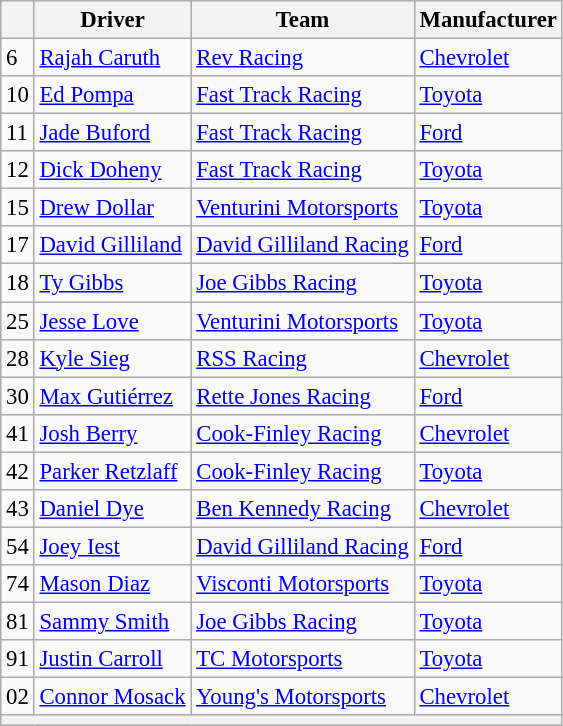<table class="wikitable" style="font-size:95%">
<tr>
<th></th>
<th>Driver</th>
<th>Team</th>
<th>Manufacturer</th>
</tr>
<tr>
<td>6</td>
<td><a href='#'>Rajah Caruth</a></td>
<td><a href='#'>Rev Racing</a></td>
<td><a href='#'>Chevrolet</a></td>
</tr>
<tr>
<td>10</td>
<td><a href='#'>Ed Pompa</a></td>
<td><a href='#'>Fast Track Racing</a></td>
<td><a href='#'>Toyota</a></td>
</tr>
<tr>
<td>11</td>
<td><a href='#'>Jade Buford</a></td>
<td><a href='#'>Fast Track Racing</a></td>
<td><a href='#'>Ford</a></td>
</tr>
<tr>
<td>12</td>
<td><a href='#'>Dick Doheny</a></td>
<td><a href='#'>Fast Track Racing</a></td>
<td><a href='#'>Toyota</a></td>
</tr>
<tr>
<td>15</td>
<td><a href='#'>Drew Dollar</a></td>
<td><a href='#'>Venturini Motorsports</a></td>
<td><a href='#'>Toyota</a></td>
</tr>
<tr>
<td>17</td>
<td><a href='#'>David Gilliland</a></td>
<td><a href='#'>David Gilliland Racing</a></td>
<td><a href='#'>Ford</a></td>
</tr>
<tr>
<td>18</td>
<td><a href='#'>Ty Gibbs</a></td>
<td><a href='#'>Joe Gibbs Racing</a></td>
<td><a href='#'>Toyota</a></td>
</tr>
<tr>
<td>25</td>
<td><a href='#'>Jesse Love</a></td>
<td><a href='#'>Venturini Motorsports</a></td>
<td><a href='#'>Toyota</a></td>
</tr>
<tr>
<td>28</td>
<td><a href='#'>Kyle Sieg</a></td>
<td><a href='#'>RSS Racing</a></td>
<td><a href='#'>Chevrolet</a></td>
</tr>
<tr>
<td>30</td>
<td><a href='#'>Max Gutiérrez</a></td>
<td><a href='#'>Rette Jones Racing</a></td>
<td><a href='#'>Ford</a></td>
</tr>
<tr>
<td>41</td>
<td><a href='#'>Josh Berry</a></td>
<td><a href='#'>Cook-Finley Racing</a></td>
<td><a href='#'>Chevrolet</a></td>
</tr>
<tr>
<td>42</td>
<td><a href='#'>Parker Retzlaff</a></td>
<td><a href='#'>Cook-Finley Racing</a></td>
<td><a href='#'>Toyota</a></td>
</tr>
<tr>
<td>43</td>
<td><a href='#'>Daniel Dye</a></td>
<td><a href='#'>Ben Kennedy Racing</a></td>
<td><a href='#'>Chevrolet</a></td>
</tr>
<tr>
<td>54</td>
<td><a href='#'>Joey Iest</a></td>
<td><a href='#'>David Gilliland Racing</a></td>
<td><a href='#'>Ford</a></td>
</tr>
<tr>
<td>74</td>
<td><a href='#'>Mason Diaz</a></td>
<td><a href='#'>Visconti Motorsports</a></td>
<td><a href='#'>Toyota</a></td>
</tr>
<tr>
<td>81</td>
<td><a href='#'>Sammy Smith</a></td>
<td><a href='#'>Joe Gibbs Racing</a></td>
<td><a href='#'>Toyota</a></td>
</tr>
<tr>
<td>91</td>
<td><a href='#'>Justin Carroll</a></td>
<td><a href='#'>TC Motorsports</a></td>
<td><a href='#'>Toyota</a></td>
</tr>
<tr>
<td>02</td>
<td><a href='#'>Connor Mosack</a></td>
<td><a href='#'>Young's Motorsports</a></td>
<td><a href='#'>Chevrolet</a></td>
</tr>
<tr>
<th colspan="7"></th>
</tr>
</table>
